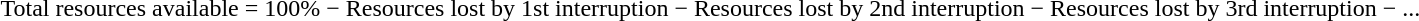<table>
<tr>
<td>Total resources available = 100% − Resources lost by 1st interruption − Resources lost by 2nd interruption − Resources lost by 3rd interruption − ...</td>
</tr>
</table>
